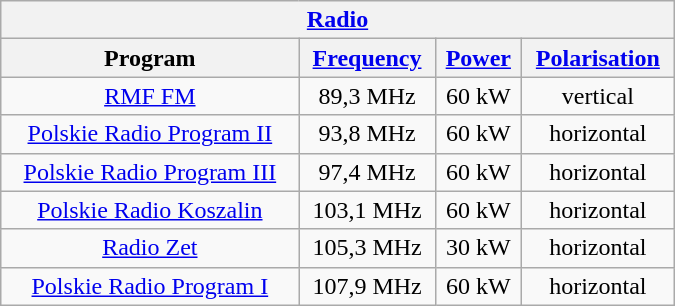<table class="wikitable" style="width: 450px;">
<tr>
<th colspan="4" align="center"><a href='#'>Radio</a></th>
</tr>
<tr>
<th>Program</th>
<th><a href='#'>Frequency</a></th>
<th><a href='#'>Power</a></th>
<th><a href='#'>Polarisation</a></th>
</tr>
<tr align="center">
<td><a href='#'>RMF FM</a></td>
<td>89,3 MHz</td>
<td>60 kW</td>
<td>vertical</td>
</tr>
<tr align="center">
<td><a href='#'>Polskie Radio Program II</a></td>
<td>93,8 MHz</td>
<td>60 kW</td>
<td>horizontal</td>
</tr>
<tr align="center">
<td><a href='#'>Polskie Radio Program III</a></td>
<td>97,4 MHz</td>
<td>60 kW</td>
<td>horizontal</td>
</tr>
<tr align="center">
<td><a href='#'>Polskie Radio Koszalin</a></td>
<td>103,1 MHz</td>
<td>60 kW</td>
<td>horizontal</td>
</tr>
<tr align="center">
<td><a href='#'>Radio Zet</a></td>
<td>105,3 MHz</td>
<td>30 kW</td>
<td>horizontal</td>
</tr>
<tr align="center">
<td><a href='#'>Polskie Radio Program I</a></td>
<td>107,9 MHz</td>
<td>60 kW</td>
<td>horizontal</td>
</tr>
</table>
